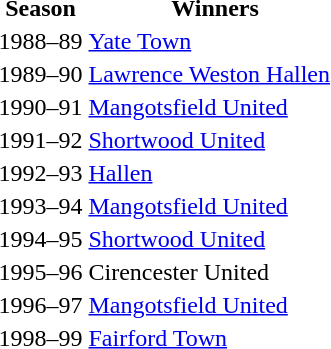<table>
<tr>
<th>Season</th>
<th>  Winners</th>
</tr>
<tr>
<td>1988–89</td>
<td><a href='#'>Yate Town</a></td>
</tr>
<tr>
<td>1989–90</td>
<td><a href='#'>Lawrence Weston Hallen</a></td>
</tr>
<tr>
<td>1990–91</td>
<td><a href='#'>Mangotsfield United</a></td>
</tr>
<tr>
<td>1991–92</td>
<td><a href='#'>Shortwood United</a></td>
</tr>
<tr>
<td>1992–93</td>
<td><a href='#'>Hallen</a></td>
</tr>
<tr>
<td>1993–94</td>
<td><a href='#'>Mangotsfield United</a></td>
</tr>
<tr>
<td>1994–95</td>
<td><a href='#'>Shortwood United</a></td>
</tr>
<tr>
<td>1995–96</td>
<td>Cirencester United</td>
</tr>
<tr>
<td>1996–97</td>
<td><a href='#'>Mangotsfield United</a></td>
</tr>
<tr>
<td>1998–99</td>
<td><a href='#'>Fairford Town</a></td>
</tr>
<tr>
</tr>
</table>
